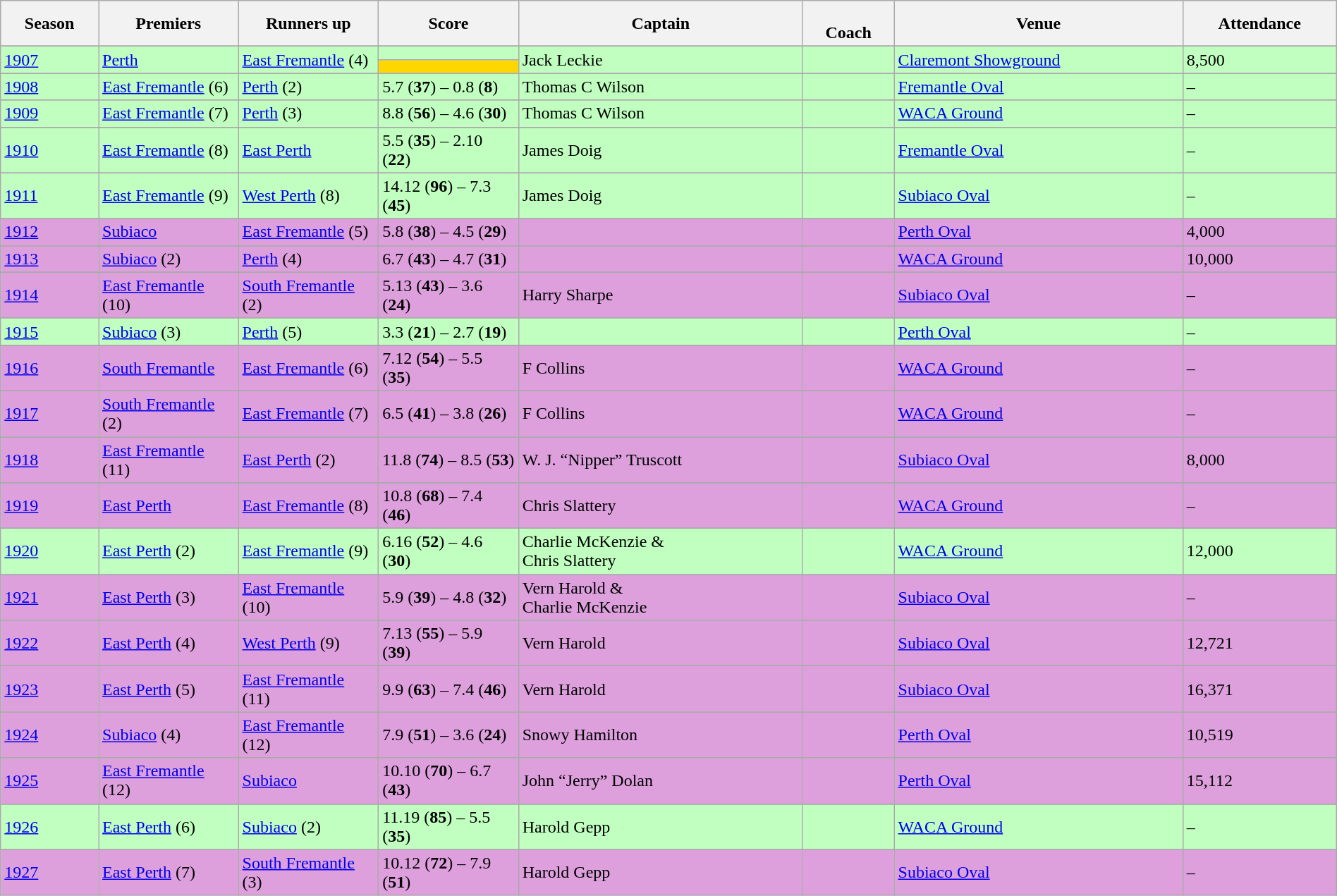<table class="wikitable sortable" style="text-align:left; width:100%">
<tr>
<th>Season</th>
<th scope="col" style="width: 125px;">Premiers</th>
<th scope="col" style="width: 125px;">Runners up</th>
<th scope="col" style="width: 125px;">Score</th>
<th>Captain</th>
<th><br>Coach</th>
<th>Venue</th>
<th>Attendance</th>
</tr>
<tr>
</tr>
<tr style="background:#C0FFC0;">
<td rowspan=2><a href='#'>1907</a></td>
<td rowspan=2><a href='#'>Perth</a></td>
<td rowspan=2><a href='#'>East Fremantle</a> (4)</td>
<td></td>
<td rowspan=2>Jack Leckie</td>
<td rowspan=2></td>
<td rowspan=2><a href='#'>Claremont Showground</a></td>
<td rowspan=2>8,500</td>
</tr>
<tr style="background:#FFD700;">
<td></td>
</tr>
<tr>
</tr>
<tr style="background:#C0FFC0;">
<td><a href='#'>1908</a></td>
<td><a href='#'>East Fremantle</a> (6)</td>
<td><a href='#'>Perth</a> (2)</td>
<td>5.7 (<strong>37</strong>) – 0.8 (<strong>8</strong>)</td>
<td>Thomas C Wilson</td>
<td></td>
<td><a href='#'>Fremantle Oval</a></td>
<td>–</td>
</tr>
<tr>
</tr>
<tr style="background:#C0FFC0;">
<td><a href='#'>1909</a></td>
<td><a href='#'>East Fremantle</a> (7)</td>
<td><a href='#'>Perth</a> (3)</td>
<td>8.8 (<strong>56</strong>) – 4.6 (<strong>30</strong>)</td>
<td>Thomas C Wilson</td>
<td></td>
<td><a href='#'>WACA Ground</a></td>
<td>–</td>
</tr>
<tr>
</tr>
<tr style="background:#C0FFC0;">
<td><a href='#'>1910</a></td>
<td><a href='#'>East Fremantle</a> (8)</td>
<td><a href='#'>East Perth</a></td>
<td>5.5 (<strong>35</strong>) – 2.10 (<strong>22</strong>)</td>
<td>James Doig</td>
<td></td>
<td><a href='#'>Fremantle Oval</a></td>
<td>–</td>
</tr>
<tr>
</tr>
<tr style="background:#C0FFC0;">
<td><a href='#'>1911</a></td>
<td><a href='#'>East Fremantle</a> (9)</td>
<td><a href='#'>West Perth</a> (8)</td>
<td>14.12 (<strong>96</strong>) – 7.3 (<strong>45</strong>)</td>
<td>James Doig</td>
<td></td>
<td><a href='#'>Subiaco Oval</a></td>
<td>–</td>
</tr>
<tr>
</tr>
<tr style="background:#DDA0DD;">
<td><a href='#'>1912</a></td>
<td><a href='#'>Subiaco</a></td>
<td><a href='#'>East Fremantle</a> (5)</td>
<td>5.8 (<strong>38</strong>) – 4.5 (<strong>29</strong>)</td>
<td></td>
<td></td>
<td><a href='#'>Perth Oval</a></td>
<td>4,000</td>
</tr>
<tr>
</tr>
<tr style="background:#DDA0DD;">
<td><a href='#'>1913</a></td>
<td><a href='#'>Subiaco</a> (2)</td>
<td><a href='#'>Perth</a> (4)</td>
<td>6.7 (<strong>43</strong>) – 4.7 (<strong>31</strong>)</td>
<td></td>
<td></td>
<td><a href='#'>WACA Ground</a></td>
<td>10,000</td>
</tr>
<tr>
</tr>
<tr style="background:#DDA0DD;">
<td><a href='#'>1914</a></td>
<td><a href='#'>East Fremantle</a> (10)</td>
<td><a href='#'>South Fremantle</a> (2)</td>
<td>5.13 (<strong>43</strong>) – 3.6 (<strong>24</strong>)</td>
<td>Harry Sharpe</td>
<td></td>
<td><a href='#'>Subiaco Oval</a></td>
<td>–</td>
</tr>
<tr>
</tr>
<tr style="background:#C0FFC0;">
<td><a href='#'>1915</a></td>
<td><a href='#'>Subiaco</a> (3)</td>
<td><a href='#'>Perth</a> (5)</td>
<td>3.3 (<strong>21</strong>) – 2.7 (<strong>19</strong>)</td>
<td></td>
<td></td>
<td><a href='#'>Perth Oval</a></td>
<td>–</td>
</tr>
<tr>
</tr>
<tr style="background:#DDA0DD;">
<td><a href='#'>1916</a></td>
<td><a href='#'>South Fremantle</a></td>
<td><a href='#'>East Fremantle</a> (6)</td>
<td>7.12 (<strong>54</strong>) – 5.5 (<strong>35</strong>)</td>
<td>F Collins</td>
<td></td>
<td><a href='#'>WACA Ground</a></td>
<td>–</td>
</tr>
<tr>
</tr>
<tr style="background:#DDA0DD;">
<td><a href='#'>1917</a></td>
<td><a href='#'>South Fremantle</a> (2)</td>
<td><a href='#'>East Fremantle</a> (7)</td>
<td>6.5 (<strong>41</strong>) – 3.8 (<strong>26</strong>)</td>
<td>F Collins</td>
<td></td>
<td><a href='#'>WACA Ground</a></td>
<td>–</td>
</tr>
<tr>
</tr>
<tr style="background:#DDA0DD;">
<td><a href='#'>1918</a></td>
<td><a href='#'>East Fremantle</a> (11)</td>
<td><a href='#'>East Perth</a> (2)</td>
<td>11.8 (<strong>74</strong>) – 8.5 (<strong>53</strong>)</td>
<td>W. J. “Nipper” Truscott</td>
<td></td>
<td><a href='#'>Subiaco Oval</a></td>
<td>8,000</td>
</tr>
<tr>
</tr>
<tr style="background:#DDA0DD;">
<td><a href='#'>1919</a></td>
<td><a href='#'>East Perth</a></td>
<td><a href='#'>East Fremantle</a> (8)</td>
<td>10.8 (<strong>68</strong>) – 7.4 (<strong>46</strong>)</td>
<td>Chris Slattery</td>
<td></td>
<td><a href='#'>WACA Ground</a></td>
<td>–</td>
</tr>
<tr>
</tr>
<tr style="background:#C0FFC0;">
<td><a href='#'>1920</a></td>
<td><a href='#'>East Perth</a> (2)</td>
<td><a href='#'>East Fremantle</a> (9)</td>
<td>6.16 (<strong>52</strong>) – 4.6 (<strong>30</strong>)</td>
<td>Charlie McKenzie &<br> Chris Slattery</td>
<td></td>
<td><a href='#'>WACA Ground</a></td>
<td>12,000</td>
</tr>
<tr>
</tr>
<tr style="background:#DDA0DD;">
<td><a href='#'>1921</a></td>
<td><a href='#'>East Perth</a> (3)</td>
<td><a href='#'>East Fremantle</a> (10)</td>
<td>5.9 (<strong>39</strong>) – 4.8 (<strong>32</strong>)</td>
<td>Vern Harold &<br> Charlie McKenzie</td>
<td></td>
<td><a href='#'>Subiaco Oval</a></td>
<td>–</td>
</tr>
<tr>
</tr>
<tr style="background:#DDA0DD;">
<td><a href='#'>1922</a></td>
<td><a href='#'>East Perth</a> (4)</td>
<td><a href='#'>West Perth</a> (9)</td>
<td>7.13 (<strong>55</strong>) – 5.9 (<strong>39</strong>)</td>
<td>Vern Harold</td>
<td></td>
<td><a href='#'>Subiaco Oval</a></td>
<td>12,721</td>
</tr>
<tr>
</tr>
<tr style="background:#DDA0DD;">
<td><a href='#'>1923</a></td>
<td><a href='#'>East Perth</a> (5)</td>
<td><a href='#'>East Fremantle</a> (11)</td>
<td>9.9 (<strong>63</strong>) – 7.4 (<strong>46</strong>)</td>
<td>Vern Harold</td>
<td></td>
<td><a href='#'>Subiaco Oval</a></td>
<td>16,371</td>
</tr>
<tr>
</tr>
<tr style="background:#DDA0DD;">
<td><a href='#'>1924</a></td>
<td><a href='#'>Subiaco</a> (4)</td>
<td><a href='#'>East Fremantle</a> (12)</td>
<td>7.9 (<strong>51</strong>) – 3.6 (<strong>24</strong>)</td>
<td>Snowy Hamilton</td>
<td></td>
<td><a href='#'>Perth Oval</a></td>
<td>10,519</td>
</tr>
<tr>
</tr>
<tr style="background:#DDA0DD;">
<td><a href='#'>1925</a></td>
<td><a href='#'>East Fremantle</a> (12)</td>
<td><a href='#'>Subiaco</a></td>
<td>10.10 (<strong>70</strong>) – 6.7 (<strong>43</strong>)</td>
<td>John “Jerry” Dolan</td>
<td></td>
<td><a href='#'>Perth Oval</a></td>
<td>15,112</td>
</tr>
<tr>
</tr>
<tr style="background:#C0FFC0;">
<td><a href='#'>1926</a></td>
<td><a href='#'>East Perth</a> (6)</td>
<td><a href='#'>Subiaco</a> (2)</td>
<td>11.19 (<strong>85</strong>) – 5.5 (<strong>35</strong>)</td>
<td>Harold Gepp</td>
<td></td>
<td><a href='#'>WACA Ground</a></td>
<td>–</td>
</tr>
<tr>
</tr>
<tr style="background:#DDA0DD;">
<td><a href='#'>1927</a></td>
<td><a href='#'>East Perth</a> (7)</td>
<td><a href='#'>South Fremantle</a> (3)</td>
<td>10.12 (<strong>72</strong>) – 7.9 (<strong>51</strong>)</td>
<td>Harold Gepp</td>
<td></td>
<td><a href='#'>Subiaco Oval</a></td>
<td>–</td>
</tr>
</table>
